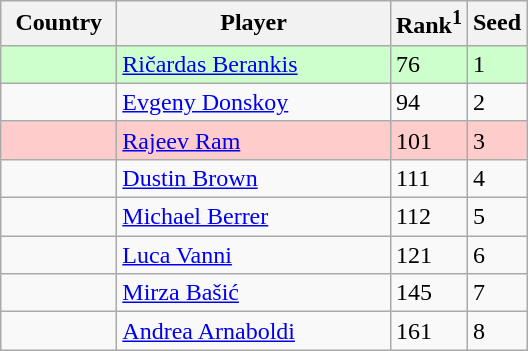<table class="sortable wikitable">
<tr>
<th width="70">Country</th>
<th width="175">Player</th>
<th>Rank<sup>1</sup></th>
<th>Seed</th>
</tr>
<tr style="background:#cfc;">
<td></td>
<td><a href='#'>Ričardas Berankis</a></td>
<td>76</td>
<td>1</td>
</tr>
<tr>
<td></td>
<td><a href='#'>Evgeny Donskoy</a></td>
<td>94</td>
<td>2</td>
</tr>
<tr style="background:#fcc;">
<td></td>
<td><a href='#'>Rajeev Ram</a></td>
<td>101</td>
<td>3</td>
</tr>
<tr>
<td></td>
<td><a href='#'>Dustin Brown</a></td>
<td>111</td>
<td>4</td>
</tr>
<tr>
<td></td>
<td><a href='#'>Michael Berrer</a></td>
<td>112</td>
<td>5</td>
</tr>
<tr>
<td></td>
<td><a href='#'>Luca Vanni</a></td>
<td>121</td>
<td>6</td>
</tr>
<tr>
<td></td>
<td><a href='#'>Mirza Bašić</a></td>
<td>145</td>
<td>7</td>
</tr>
<tr>
<td></td>
<td><a href='#'>Andrea Arnaboldi</a></td>
<td>161</td>
<td>8</td>
</tr>
</table>
